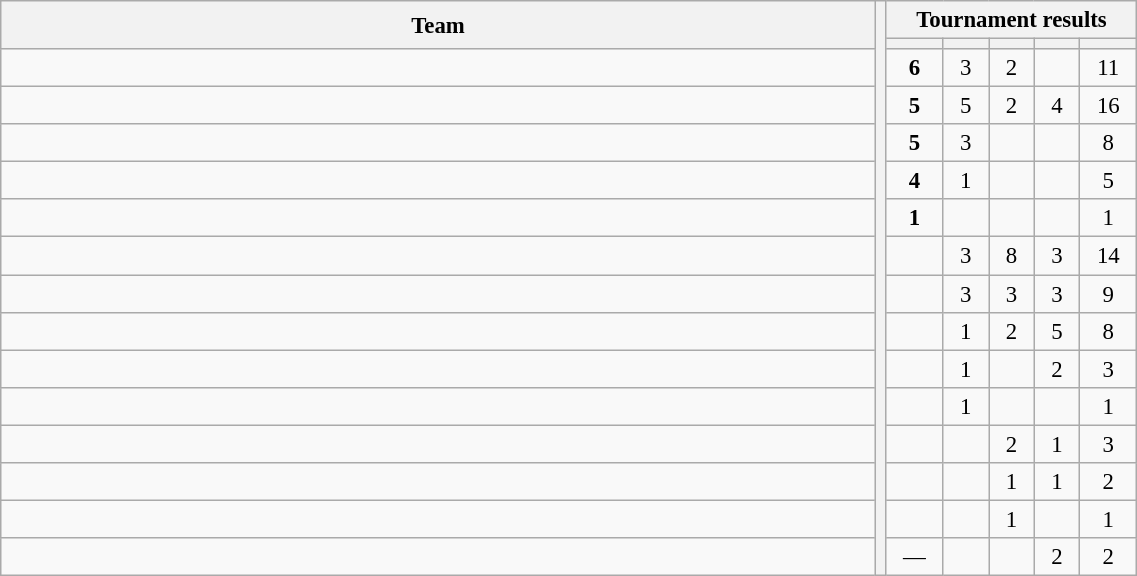<table class="wikitable" style="width:60%; font-size:95%;">
<tr style="text-align:center">
<th style="width:25%;" rowspan="2">Team</th>
<th style="width:0.01%;" rowspan="17"></th>
<th style="width:4%;" colspan="5">Tournament results</th>
</tr>
<tr>
<th style="width:1%;"></th>
<th style="width:1%;"></th>
<th style="width:1%;"></th>
<th style="width:1%;"></th>
<th style="width:1%;"></th>
</tr>
<tr style="text-align:center">
<td align=left><strong></strong></td>
<td><strong>6</strong></td>
<td>3</td>
<td>2</td>
<td></td>
<td>11</td>
</tr>
<tr style="text-align:center">
<td align=left></td>
<td><strong>5</strong></td>
<td>5</td>
<td>2</td>
<td>4</td>
<td>16</td>
</tr>
<tr style="text-align:center">
<td align=left></td>
<td><strong>5</strong></td>
<td>3</td>
<td></td>
<td></td>
<td>8</td>
</tr>
<tr style="text-align:center">
<td align=left></td>
<td><strong>4</strong></td>
<td>1</td>
<td></td>
<td></td>
<td>5</td>
</tr>
<tr style="text-align:center">
<td align=left></td>
<td><strong>1</strong></td>
<td></td>
<td></td>
<td></td>
<td>1</td>
</tr>
<tr style="text-align:center">
<td align=left></td>
<td></td>
<td>3</td>
<td>8</td>
<td>3</td>
<td>14</td>
</tr>
<tr style="text-align:center">
<td align=left></td>
<td></td>
<td>3</td>
<td>3</td>
<td>3</td>
<td>9</td>
</tr>
<tr style="text-align:center">
<td align=left></td>
<td></td>
<td>1</td>
<td>2</td>
<td>5</td>
<td>8</td>
</tr>
<tr style="text-align:center">
<td align=left></td>
<td></td>
<td>1</td>
<td></td>
<td>2</td>
<td>3</td>
</tr>
<tr style="text-align:center">
<td align=left></td>
<td></td>
<td>1</td>
<td></td>
<td></td>
<td>1</td>
</tr>
<tr style="text-align:center">
<td align=left></td>
<td></td>
<td></td>
<td>2</td>
<td>1</td>
<td>3</td>
</tr>
<tr style="text-align:center">
<td align=left></td>
<td></td>
<td></td>
<td>1</td>
<td>1</td>
<td>2</td>
</tr>
<tr style="text-align:center">
<td align=left></td>
<td></td>
<td></td>
<td>1</td>
<td></td>
<td>1</td>
</tr>
<tr style="text-align:center">
<td align=left></td>
<td>—</td>
<td></td>
<td></td>
<td>2</td>
<td>2</td>
</tr>
</table>
